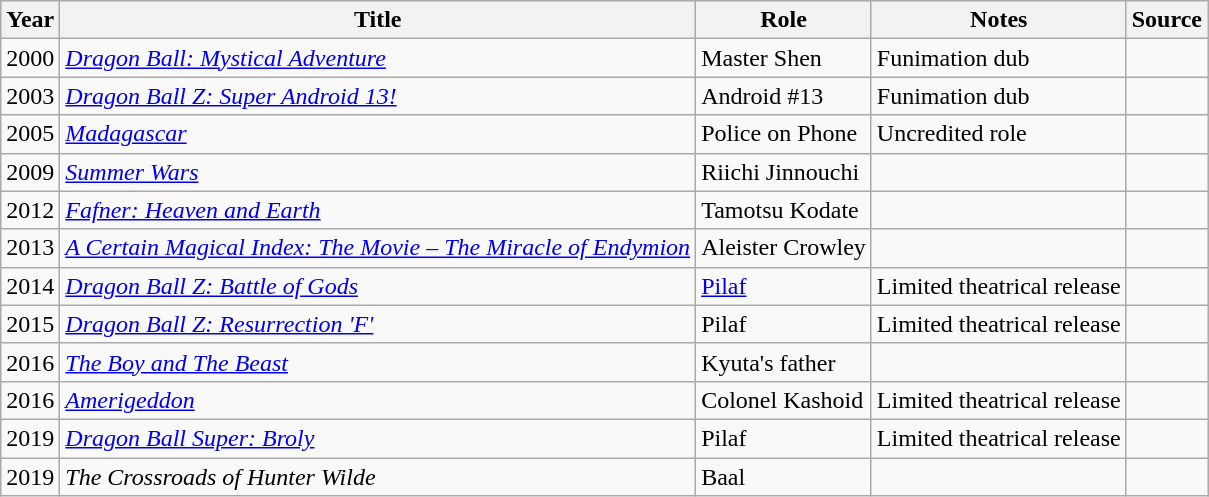<table class="wikitable sortable plainrowheaders">
<tr>
<th>Year</th>
<th>Title</th>
<th>Role</th>
<th class="unsortable">Notes</th>
<th class="unsortable">Source</th>
</tr>
<tr>
<td>2000</td>
<td><em><a href='#'>Dragon Ball: Mystical Adventure</a></em></td>
<td>Master Shen</td>
<td>Funimation dub</td>
<td></td>
</tr>
<tr>
<td>2003</td>
<td><em><a href='#'>Dragon Ball Z: Super Android 13!</a></em></td>
<td>Android #13</td>
<td>Funimation dub</td>
<td></td>
</tr>
<tr>
<td>2005</td>
<td><em><a href='#'>Madagascar</a></em></td>
<td>Police on Phone</td>
<td>Uncredited role</td>
<td></td>
</tr>
<tr>
<td>2009</td>
<td><em><a href='#'>Summer Wars</a></em></td>
<td>Riichi Jinnouchi</td>
<td></td>
<td></td>
</tr>
<tr>
<td>2012</td>
<td><em><a href='#'>Fafner: Heaven and Earth</a></em></td>
<td>Tamotsu Kodate</td>
<td></td>
<td></td>
</tr>
<tr>
<td>2013</td>
<td><em><a href='#'>A Certain Magical Index: The Movie – The Miracle of Endymion</a></em></td>
<td>Aleister Crowley</td>
<td></td>
<td></td>
</tr>
<tr>
<td>2014</td>
<td><em><a href='#'>Dragon Ball Z: Battle of Gods</a></em></td>
<td><a href='#'>Pilaf</a></td>
<td>Limited theatrical release</td>
<td></td>
</tr>
<tr>
<td>2015</td>
<td><em><a href='#'>Dragon Ball Z: Resurrection 'F'</a></em></td>
<td>Pilaf</td>
<td>Limited theatrical release</td>
<td></td>
</tr>
<tr>
<td>2016</td>
<td><em><a href='#'>The Boy and The Beast</a></em></td>
<td>Kyuta's father</td>
<td></td>
<td></td>
</tr>
<tr>
<td>2016</td>
<td><em><a href='#'>Amerigeddon</a></em></td>
<td>Colonel Kashoid</td>
<td>Limited theatrical release</td>
<td></td>
</tr>
<tr>
<td>2019</td>
<td><em><a href='#'>Dragon Ball Super: Broly</a></em></td>
<td>Pilaf</td>
<td>Limited theatrical release</td>
<td></td>
</tr>
<tr>
<td>2019</td>
<td><em>The Crossroads of Hunter Wilde</em></td>
<td>Baal</td>
<td></td>
<td></td>
</tr>
</table>
